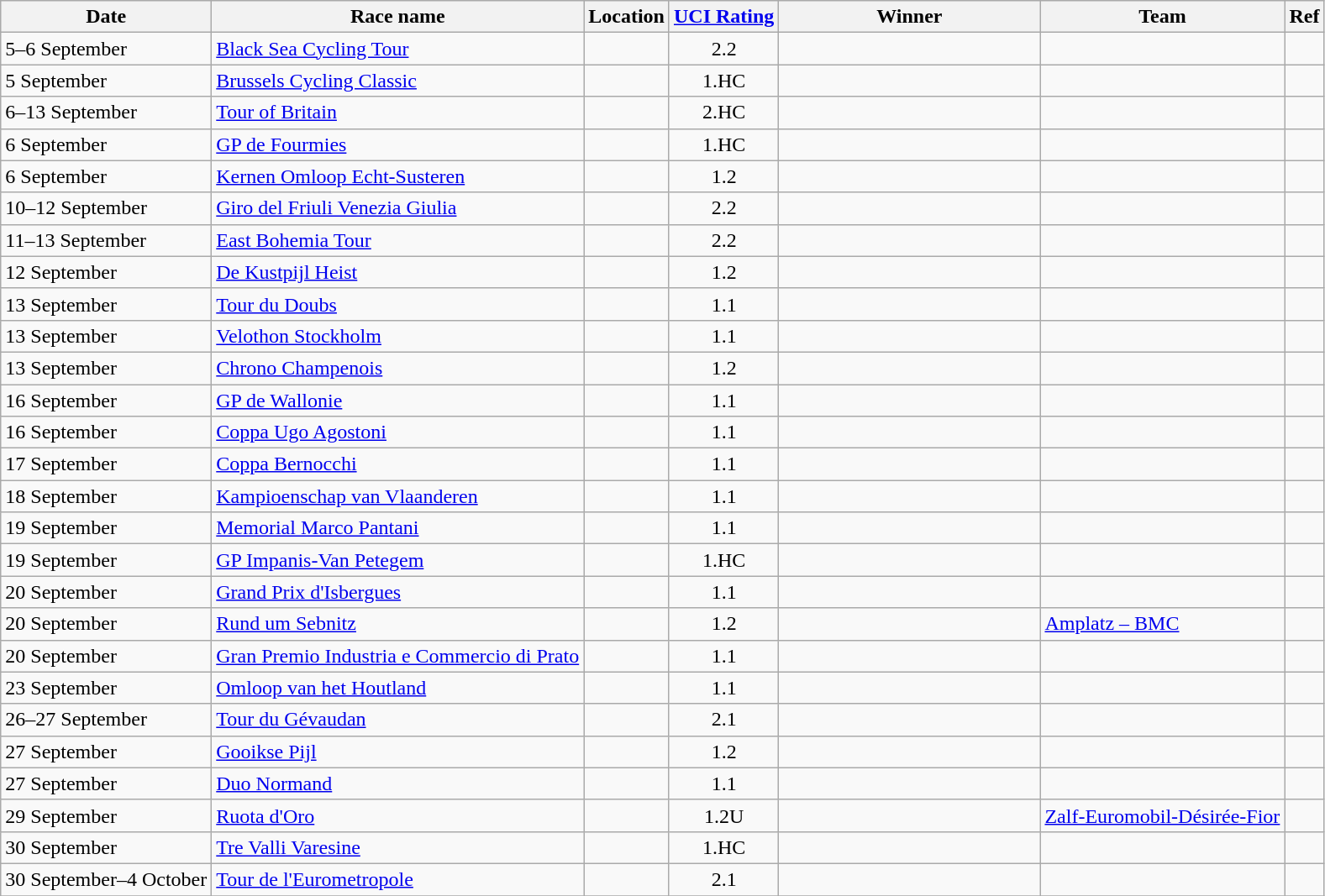<table class="wikitable sortable">
<tr>
<th>Date</th>
<th>Race name</th>
<th>Location</th>
<th><a href='#'>UCI Rating</a></th>
<th width=200px>Winner</th>
<th>Team</th>
<th>Ref</th>
</tr>
<tr>
<td>5–6 September</td>
<td><a href='#'>Black Sea Cycling Tour</a></td>
<td></td>
<td align=center>2.2</td>
<td></td>
<td></td>
<td align=center></td>
</tr>
<tr>
<td>5 September</td>
<td><a href='#'>Brussels Cycling Classic</a></td>
<td></td>
<td align=center>1.HC</td>
<td></td>
<td></td>
<td align=center></td>
</tr>
<tr>
<td>6–13 September</td>
<td><a href='#'>Tour of Britain</a></td>
<td></td>
<td align=center>2.HC</td>
<td></td>
<td></td>
<td align=center></td>
</tr>
<tr>
<td>6 September</td>
<td><a href='#'>GP de Fourmies</a></td>
<td></td>
<td align=center>1.HC</td>
<td></td>
<td></td>
<td align=center></td>
</tr>
<tr>
<td>6 September</td>
<td><a href='#'>Kernen Omloop Echt-Susteren</a></td>
<td></td>
<td align=center>1.2</td>
<td></td>
<td></td>
<td align=center></td>
</tr>
<tr>
<td>10–12 September</td>
<td><a href='#'>Giro del Friuli Venezia Giulia</a></td>
<td></td>
<td align=center>2.2</td>
<td></td>
<td></td>
<td align=center></td>
</tr>
<tr>
<td>11–13 September</td>
<td><a href='#'>East Bohemia Tour</a></td>
<td></td>
<td align=center>2.2</td>
<td></td>
<td></td>
<td align=center></td>
</tr>
<tr>
<td>12 September</td>
<td><a href='#'>De Kustpijl Heist</a></td>
<td></td>
<td align=center>1.2</td>
<td></td>
<td></td>
<td align=center></td>
</tr>
<tr>
<td>13 September</td>
<td><a href='#'>Tour du Doubs</a></td>
<td></td>
<td align=center>1.1</td>
<td></td>
<td></td>
<td align=center></td>
</tr>
<tr>
<td>13 September</td>
<td><a href='#'>Velothon Stockholm</a></td>
<td></td>
<td align=center>1.1</td>
<td></td>
<td></td>
<td align=center></td>
</tr>
<tr>
<td>13 September</td>
<td><a href='#'>Chrono Champenois</a></td>
<td></td>
<td align=center>1.2</td>
<td></td>
<td></td>
<td align=center></td>
</tr>
<tr>
<td>16 September</td>
<td><a href='#'>GP de Wallonie</a></td>
<td></td>
<td align=center>1.1</td>
<td></td>
<td></td>
<td align=center></td>
</tr>
<tr>
<td>16 September</td>
<td><a href='#'>Coppa Ugo Agostoni</a></td>
<td></td>
<td align=center>1.1</td>
<td></td>
<td></td>
<td align=center></td>
</tr>
<tr>
<td>17 September</td>
<td><a href='#'>Coppa Bernocchi</a></td>
<td></td>
<td align=center>1.1</td>
<td></td>
<td></td>
<td align=center></td>
</tr>
<tr>
<td>18 September</td>
<td><a href='#'>Kampioenschap van Vlaanderen</a></td>
<td></td>
<td align=center>1.1</td>
<td></td>
<td></td>
<td align=center></td>
</tr>
<tr>
<td>19 September</td>
<td><a href='#'>Memorial Marco Pantani</a></td>
<td></td>
<td align=center>1.1</td>
<td></td>
<td></td>
<td align=center></td>
</tr>
<tr>
<td>19 September</td>
<td><a href='#'>GP Impanis-Van Petegem</a></td>
<td></td>
<td align=center>1.HC</td>
<td></td>
<td></td>
<td align=center></td>
</tr>
<tr>
<td>20 September</td>
<td><a href='#'>Grand Prix d'Isbergues</a></td>
<td></td>
<td align=center>1.1</td>
<td></td>
<td></td>
<td align=center></td>
</tr>
<tr>
<td>20 September</td>
<td><a href='#'>Rund um Sebnitz</a></td>
<td></td>
<td align=center>1.2</td>
<td></td>
<td><a href='#'>Amplatz – BMC</a></td>
<td align=center></td>
</tr>
<tr>
<td>20 September</td>
<td><a href='#'>Gran Premio Industria e Commercio di Prato</a></td>
<td></td>
<td align=center>1.1</td>
<td></td>
<td></td>
<td align=center></td>
</tr>
<tr>
<td>23 September</td>
<td><a href='#'>Omloop van het Houtland</a></td>
<td></td>
<td align=center>1.1</td>
<td></td>
<td></td>
<td align=center></td>
</tr>
<tr>
<td>26–27 September</td>
<td><a href='#'>Tour du Gévaudan</a></td>
<td></td>
<td align=center>2.1</td>
<td></td>
<td></td>
<td align=center></td>
</tr>
<tr>
<td>27 September</td>
<td><a href='#'>Gooikse Pijl</a></td>
<td></td>
<td align=center>1.2</td>
<td></td>
<td></td>
<td align=center></td>
</tr>
<tr>
<td>27 September</td>
<td><a href='#'>Duo Normand</a></td>
<td></td>
<td align=center>1.1</td>
<td><br></td>
<td></td>
<td align=center></td>
</tr>
<tr>
<td>29 September</td>
<td><a href='#'>Ruota d'Oro</a></td>
<td></td>
<td align=center>1.2U</td>
<td></td>
<td><a href='#'>Zalf-Euromobil-Désirée-Fior</a></td>
<td align=center></td>
</tr>
<tr>
<td>30 September</td>
<td><a href='#'>Tre Valli Varesine</a></td>
<td></td>
<td align=center>1.HC</td>
<td></td>
<td></td>
<td align=center></td>
</tr>
<tr>
<td>30 September–4 October</td>
<td><a href='#'>Tour de l'Eurometropole</a></td>
<td></td>
<td align=center>2.1</td>
<td></td>
<td></td>
<td align=center></td>
</tr>
<tr>
</tr>
</table>
